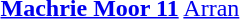<table border="0">
<tr>
<td></td>
<td><strong><a href='#'>Machrie Moor 11</a></strong> <a href='#'>Arran</a> </td>
</tr>
</table>
